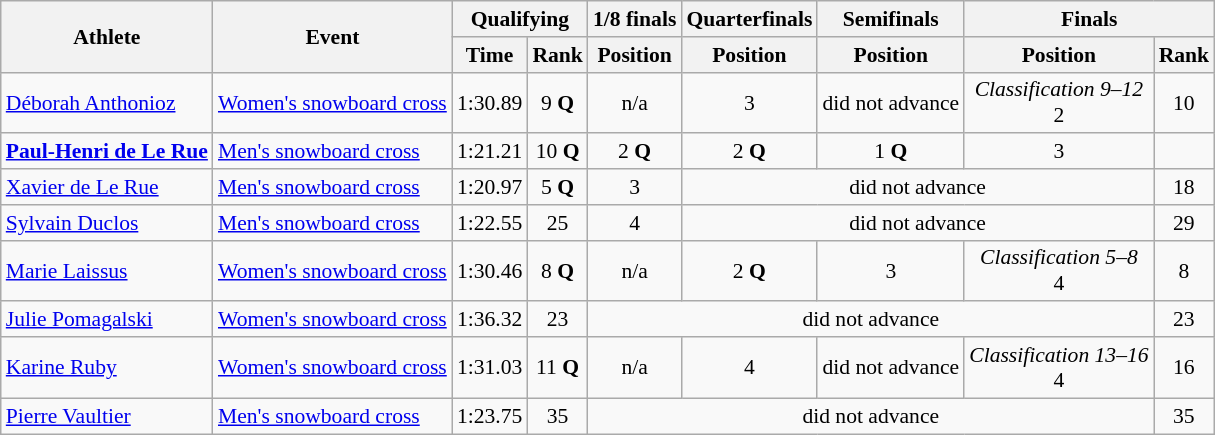<table class="wikitable" style="font-size:90%">
<tr>
<th rowspan="2">Athlete</th>
<th rowspan="2">Event</th>
<th colspan="2">Qualifying</th>
<th>1/8 finals</th>
<th>Quarterfinals</th>
<th>Semifinals</th>
<th colspan=2>Finals</th>
</tr>
<tr>
<th>Time</th>
<th>Rank</th>
<th>Position</th>
<th>Position</th>
<th>Position</th>
<th>Position</th>
<th>Rank</th>
</tr>
<tr>
<td><a href='#'>Déborah Anthonioz</a></td>
<td><a href='#'>Women's snowboard cross</a></td>
<td align="center">1:30.89</td>
<td align="center">9 <strong>Q</strong></td>
<td align="center">n/a</td>
<td align="center">3</td>
<td align="center">did not advance</td>
<td align="center"><em>Classification 9–12</em> <br>2</td>
<td align="center">10</td>
</tr>
<tr>
<td><strong><a href='#'>Paul-Henri de Le Rue</a></strong></td>
<td><a href='#'>Men's snowboard cross</a></td>
<td align="center">1:21.21</td>
<td align="center">10 <strong>Q</strong></td>
<td align="center">2 <strong>Q</strong></td>
<td align="center">2 <strong>Q</strong></td>
<td align="center">1 <strong>Q</strong></td>
<td align="center">3</td>
<td align="center"></td>
</tr>
<tr>
<td><a href='#'>Xavier de Le Rue</a></td>
<td><a href='#'>Men's snowboard cross</a></td>
<td align="center">1:20.97</td>
<td align="center">5 <strong>Q</strong></td>
<td align="center">3</td>
<td colspan=3 align="center">did not advance</td>
<td align="center">18</td>
</tr>
<tr>
<td><a href='#'>Sylvain Duclos</a></td>
<td><a href='#'>Men's snowboard cross</a></td>
<td align="center">1:22.55</td>
<td align="center">25</td>
<td align="center">4</td>
<td colspan=3 align="center">did not advance</td>
<td align="center">29</td>
</tr>
<tr>
<td><a href='#'>Marie Laissus</a></td>
<td><a href='#'>Women's snowboard cross</a></td>
<td align="center">1:30.46</td>
<td align="center">8 <strong>Q</strong></td>
<td align="center">n/a</td>
<td align="center">2 <strong>Q</strong></td>
<td align="center">3</td>
<td align="center"><em>Classification 5–8</em> <br>4</td>
<td align="center">8</td>
</tr>
<tr>
<td><a href='#'>Julie Pomagalski</a></td>
<td><a href='#'>Women's snowboard cross</a></td>
<td align="center">1:36.32</td>
<td align="center">23</td>
<td colspan=4 align="center">did not advance</td>
<td align="center">23</td>
</tr>
<tr>
<td><a href='#'>Karine Ruby</a></td>
<td><a href='#'>Women's snowboard cross</a></td>
<td align="center">1:31.03</td>
<td align="center">11 <strong>Q</strong></td>
<td align="center">n/a</td>
<td align="center">4</td>
<td align="center">did not advance</td>
<td align="center"><em>Classification 13–16</em> <br>4</td>
<td align="center">16</td>
</tr>
<tr>
<td><a href='#'>Pierre Vaultier</a></td>
<td><a href='#'>Men's snowboard cross</a></td>
<td align="center">1:23.75</td>
<td align="center">35</td>
<td colspan=4 align="center">did not advance</td>
<td align="center">35</td>
</tr>
</table>
